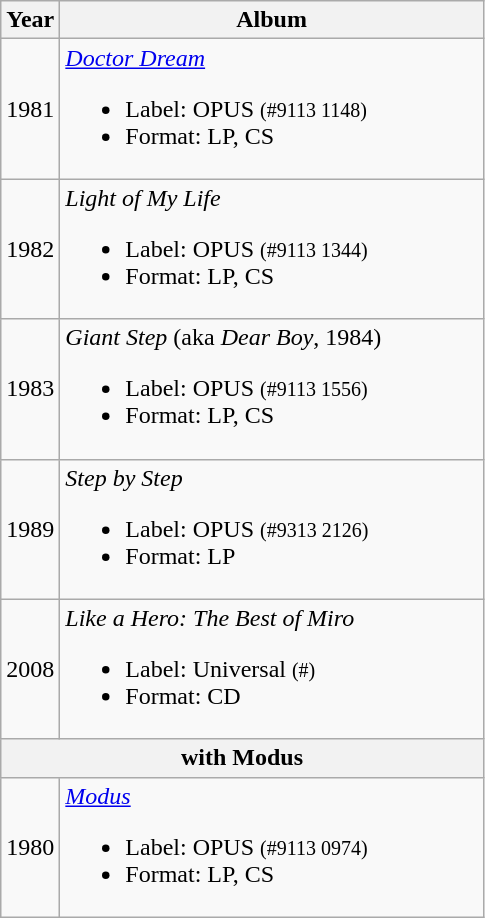<table class="wikitable" style="text-align:center;">
<tr>
<th style="width:20px;">Year</th>
<th style="width:275px;">Album</th>
</tr>
<tr>
<td>1981</td>
<td style="text-align:left;"><em><a href='#'>Doctor Dream</a></em><br><ul><li>Label: OPUS <small>(#9113 1148)</small></li><li>Format: LP, CS</li></ul></td>
</tr>
<tr>
<td>1982</td>
<td style="text-align:left;"><em>Light of My Life</em><br><ul><li>Label: OPUS <small>(#9113 1344)</small></li><li>Format: LP, CS</li></ul></td>
</tr>
<tr>
<td>1983</td>
<td style="text-align:left;"><em>Giant Step</em> (aka <em>Dear Boy</em>, 1984)<br><ul><li>Label: OPUS <small>(#9113 1556)</small></li><li>Format: LP, CS</li></ul></td>
</tr>
<tr>
<td>1989</td>
<td style="text-align:left;"><em>Step by Step</em><br><ul><li>Label: OPUS <small>(#9313 2126)</small></li><li>Format: LP</li></ul></td>
</tr>
<tr>
<td>2008</td>
<td style="text-align:left;"><em>Like a Hero: The Best of Miro</em><br><ul><li>Label: Universal <small>(#)</small></li><li>Format: CD</li></ul></td>
</tr>
<tr>
<th colspan="2">with Modus</th>
</tr>
<tr>
<td>1980</td>
<td style="text-align:left;"><em><a href='#'>Modus</a></em><br><ul><li>Label: OPUS <small>(#9113 0974)</small></li><li>Format: LP, CS</li></ul></td>
</tr>
</table>
